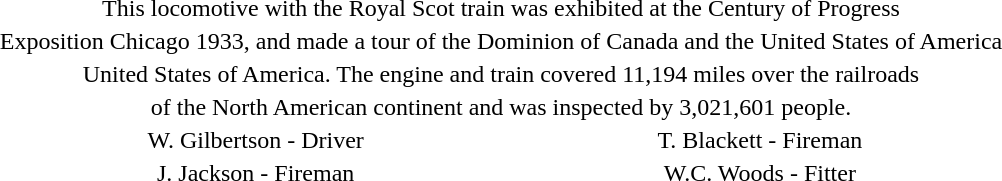<table style="margin:1em auto;">
<tr>
<td colspan=2 align=center>This locomotive with the Royal Scot train was exhibited at the Century of Progress</td>
</tr>
<tr>
<td colspan=2 align=center>Exposition Chicago 1933, and made a tour of the Dominion of Canada and the United States of America</td>
</tr>
<tr>
<td colspan=2 align=center>United States of America. The engine and train covered 11,194 miles over the railroads</td>
</tr>
<tr>
<td colspan=2 align=center>of the North American continent and was inspected by 3,021,601 people.</td>
</tr>
<tr>
<td align=center>W. Gilbertson - Driver</td>
<td align=center>T. Blackett - Fireman</td>
</tr>
<tr>
<td align=center>J. Jackson - Fireman</td>
<td align=center>W.C. Woods - Fitter</td>
</tr>
</table>
